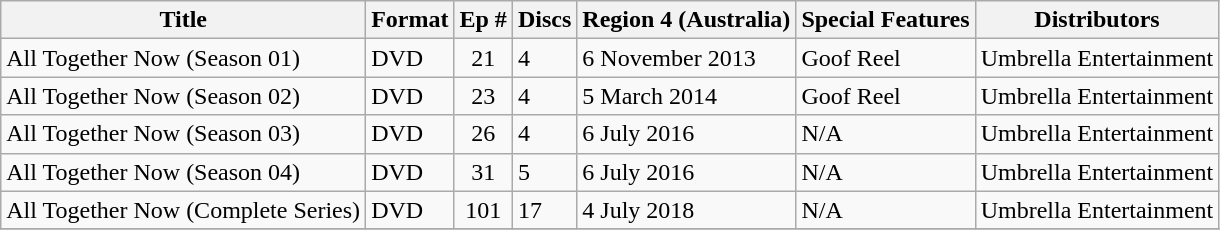<table class="wikitable">
<tr>
<th>Title</th>
<th>Format</th>
<th>Ep #</th>
<th>Discs</th>
<th>Region 4 (Australia)</th>
<th>Special Features</th>
<th>Distributors</th>
</tr>
<tr>
<td>All Together Now (Season 01)</td>
<td>DVD</td>
<td style="text-align:center;">21</td>
<td>4</td>
<td>6 November 2013</td>
<td>Goof Reel</td>
<td>Umbrella Entertainment</td>
</tr>
<tr>
<td>All Together Now (Season 02)</td>
<td>DVD</td>
<td style="text-align:center;">23</td>
<td>4</td>
<td>5 March 2014</td>
<td>Goof Reel</td>
<td>Umbrella Entertainment</td>
</tr>
<tr>
<td>All Together Now (Season 03)</td>
<td>DVD</td>
<td style="text-align:center;">26</td>
<td>4</td>
<td>6 July 2016</td>
<td>N/A</td>
<td>Umbrella Entertainment</td>
</tr>
<tr>
<td>All Together Now (Season 04)</td>
<td>DVD</td>
<td style="text-align:center;">31</td>
<td>5</td>
<td>6 July 2016</td>
<td>N/A</td>
<td>Umbrella Entertainment</td>
</tr>
<tr>
<td>All Together Now (Complete Series)</td>
<td>DVD</td>
<td style="text-align:center;">101</td>
<td>17</td>
<td>4 July 2018</td>
<td>N/A</td>
<td>Umbrella Entertainment</td>
</tr>
<tr>
</tr>
</table>
